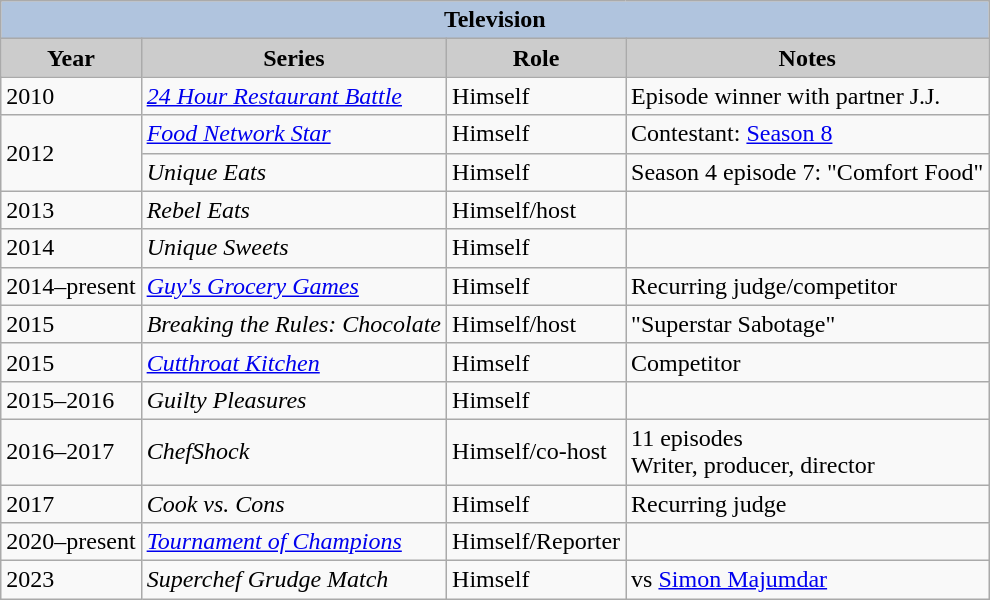<table class="wikitable">
<tr style="text-align:center;">
<th colspan=4 style="background:#B0C4DE;">Television</th>
</tr>
<tr style="text-align:center;">
<th style="background:#ccc;">Year</th>
<th style="background:#ccc;">Series</th>
<th style="background:#ccc;">Role</th>
<th style="background:#ccc;">Notes</th>
</tr>
<tr>
<td>2010</td>
<td><em><a href='#'>24 Hour Restaurant Battle</a></em></td>
<td>Himself</td>
<td>Episode winner with partner J.J.</td>
</tr>
<tr>
<td rowspan=2>2012</td>
<td><em><a href='#'>Food Network Star</a></em></td>
<td>Himself</td>
<td>Contestant: <a href='#'>Season 8</a></td>
</tr>
<tr>
<td><em>Unique Eats</em></td>
<td>Himself</td>
<td>Season 4 episode 7: "Comfort Food"</td>
</tr>
<tr>
<td>2013</td>
<td><em>Rebel Eats</em></td>
<td>Himself/host</td>
<td></td>
</tr>
<tr>
<td>2014</td>
<td><em>Unique Sweets</em></td>
<td>Himself</td>
<td></td>
</tr>
<tr>
<td>2014–present</td>
<td><em><a href='#'>Guy's Grocery Games</a></em></td>
<td>Himself</td>
<td>Recurring judge/competitor</td>
</tr>
<tr>
<td>2015</td>
<td><em>Breaking the Rules: Chocolate</em></td>
<td>Himself/host</td>
<td>"Superstar Sabotage"</td>
</tr>
<tr>
<td>2015</td>
<td><em><a href='#'>Cutthroat Kitchen</a></em></td>
<td>Himself</td>
<td>Competitor</td>
</tr>
<tr>
<td>2015–2016</td>
<td><em>Guilty Pleasures</em></td>
<td>Himself</td>
<td></td>
</tr>
<tr>
<td>2016–2017</td>
<td><em>ChefShock</em></td>
<td>Himself/co-host</td>
<td>11 episodes<br> Writer, producer, director</td>
</tr>
<tr>
<td>2017</td>
<td><em>Cook vs. Cons</em></td>
<td>Himself</td>
<td>Recurring judge</td>
</tr>
<tr>
<td>2020–present</td>
<td><em><a href='#'>Tournament of Champions</a></em></td>
<td>Himself/Reporter</td>
<td></td>
</tr>
<tr>
<td>2023</td>
<td><em>Superchef Grudge Match</em></td>
<td>Himself</td>
<td>vs <a href='#'>Simon Majumdar</a></td>
</tr>
</table>
